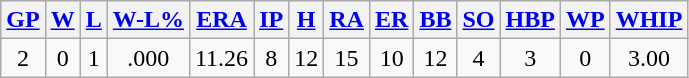<table class="wikitable">
<tr>
<th><a href='#'>GP</a></th>
<th><a href='#'>W</a></th>
<th><a href='#'>L</a></th>
<th><a href='#'>W-L%</a></th>
<th><a href='#'>ERA</a></th>
<th><a href='#'>IP</a></th>
<th><a href='#'>H</a></th>
<th><a href='#'>RA</a></th>
<th><a href='#'>ER</a></th>
<th><a href='#'>BB</a></th>
<th><a href='#'>SO</a></th>
<th><a href='#'>HBP</a></th>
<th><a href='#'>WP</a></th>
<th><a href='#'>WHIP</a></th>
</tr>
<tr align=center>
<td>2</td>
<td>0</td>
<td>1</td>
<td>.000</td>
<td>11.26</td>
<td>8</td>
<td>12</td>
<td>15</td>
<td>10</td>
<td>12</td>
<td>4</td>
<td>3</td>
<td>0</td>
<td>3.00</td>
</tr>
</table>
